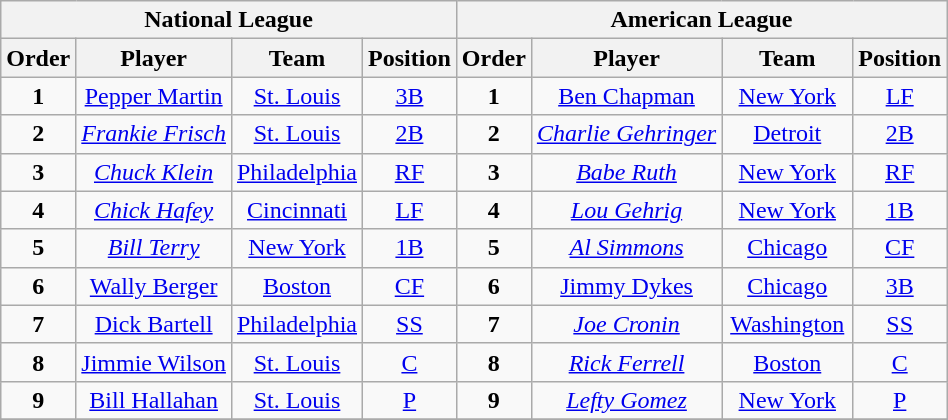<table class="wikitable" style="font-size: 100%; text-align:center;">
<tr>
<th colspan="4">National League</th>
<th colspan="4">American League</th>
</tr>
<tr>
<th>Order</th>
<th>Player</th>
<th width="80">Team</th>
<th>Position</th>
<th>Order</th>
<th>Player</th>
<th width="80">Team</th>
<th>Position</th>
</tr>
<tr>
<td><strong>1</strong></td>
<td><a href='#'>Pepper Martin</a></td>
<td><a href='#'>St. Louis</a></td>
<td><a href='#'>3B</a></td>
<td><strong>1</strong></td>
<td><a href='#'>Ben Chapman</a></td>
<td><a href='#'>New York</a></td>
<td><a href='#'>LF</a></td>
</tr>
<tr>
<td><strong>2</strong></td>
<td><em><a href='#'>Frankie Frisch</a></em></td>
<td><a href='#'>St. Louis</a></td>
<td><a href='#'>2B</a></td>
<td><strong>2</strong></td>
<td><em><a href='#'>Charlie Gehringer</a></em></td>
<td><a href='#'>Detroit</a></td>
<td><a href='#'>2B</a></td>
</tr>
<tr>
<td><strong>3</strong></td>
<td><em><a href='#'>Chuck Klein</a></em></td>
<td><a href='#'>Philadelphia</a></td>
<td><a href='#'>RF</a></td>
<td><strong>3</strong></td>
<td><em><a href='#'>Babe Ruth</a></em></td>
<td><a href='#'>New York</a></td>
<td><a href='#'>RF</a></td>
</tr>
<tr>
<td><strong>4</strong></td>
<td><em><a href='#'>Chick Hafey</a></em></td>
<td><a href='#'>Cincinnati</a></td>
<td><a href='#'>LF</a></td>
<td><strong>4</strong></td>
<td><em><a href='#'>Lou Gehrig</a></em></td>
<td><a href='#'>New York</a></td>
<td><a href='#'>1B</a></td>
</tr>
<tr>
<td><strong>5</strong></td>
<td><em><a href='#'>Bill Terry</a></em></td>
<td><a href='#'>New York</a></td>
<td><a href='#'>1B</a></td>
<td><strong>5</strong></td>
<td><em><a href='#'>Al Simmons</a></em></td>
<td><a href='#'>Chicago</a></td>
<td><a href='#'>CF</a></td>
</tr>
<tr>
<td><strong>6</strong></td>
<td><a href='#'>Wally Berger</a></td>
<td><a href='#'>Boston</a></td>
<td><a href='#'>CF</a></td>
<td><strong>6</strong></td>
<td><a href='#'>Jimmy Dykes</a></td>
<td><a href='#'>Chicago</a></td>
<td><a href='#'>3B</a></td>
</tr>
<tr>
<td><strong>7</strong></td>
<td><a href='#'>Dick Bartell</a></td>
<td><a href='#'>Philadelphia</a></td>
<td><a href='#'>SS</a></td>
<td><strong>7</strong></td>
<td><em><a href='#'>Joe Cronin</a></em></td>
<td><a href='#'>Washington</a></td>
<td><a href='#'>SS</a></td>
</tr>
<tr>
<td><strong>8</strong></td>
<td><a href='#'>Jimmie Wilson</a></td>
<td><a href='#'>St. Louis</a></td>
<td><a href='#'>C</a></td>
<td><strong>8</strong></td>
<td><em><a href='#'>Rick Ferrell</a></em></td>
<td><a href='#'>Boston</a></td>
<td><a href='#'>C</a></td>
</tr>
<tr>
<td><strong>9</strong></td>
<td><a href='#'>Bill Hallahan</a></td>
<td><a href='#'>St. Louis</a></td>
<td><a href='#'>P</a></td>
<td><strong>9</strong></td>
<td><em><a href='#'>Lefty Gomez</a></em></td>
<td><a href='#'>New York</a></td>
<td><a href='#'>P</a></td>
</tr>
<tr>
</tr>
</table>
